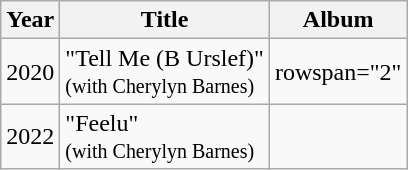<table class="wikitable plainrowheaders">
<tr>
<th>Year</th>
<th>Title</th>
<th>Album</th>
</tr>
<tr>
<td>2020</td>
<td scope="row">"Tell Me (B Urslef)"<br><small>(with Cherylyn Barnes)</small></td>
<td>rowspan="2" </td>
</tr>
<tr>
<td>2022</td>
<td scope="row">"Feelu"<br><small>(with Cherylyn Barnes)</small></td>
</tr>
</table>
